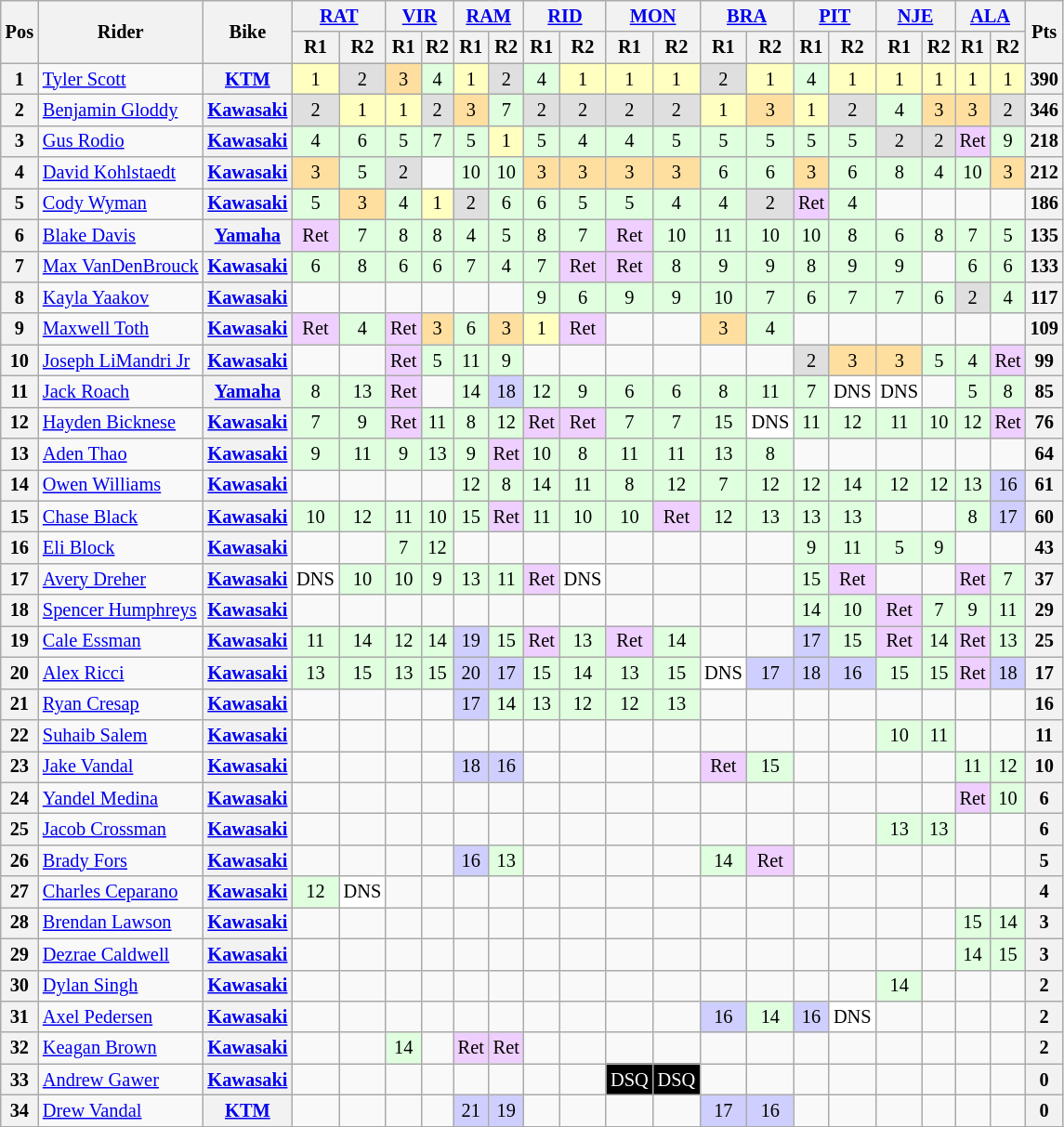<table class="wikitable" style="font-size: 85%; text-align: center;">
<tr valign="top">
<th valign="middle" rowspan=2>Pos</th>
<th valign="middle" rowspan=2>Rider</th>
<th valign="middle" rowspan=2>Bike</th>
<th colspan=2><a href='#'>RAT</a><br></th>
<th colspan=2><a href='#'>VIR</a><br></th>
<th colspan=2><a href='#'>RAM</a><br></th>
<th colspan=2><a href='#'>RID</a><br></th>
<th colspan=2><a href='#'>MON</a><br></th>
<th colspan=2><a href='#'>BRA</a><br></th>
<th colspan=2><a href='#'>PIT</a><br></th>
<th colspan=2><a href='#'>NJE</a><br></th>
<th colspan=2><a href='#'>ALA</a><br></th>
<th valign="middle" rowspan=2>Pts</th>
</tr>
<tr>
<th>R1</th>
<th>R2</th>
<th>R1</th>
<th>R2</th>
<th>R1</th>
<th>R2</th>
<th>R1</th>
<th>R2</th>
<th>R1</th>
<th>R2</th>
<th>R1</th>
<th>R2</th>
<th>R1</th>
<th>R2</th>
<th>R1</th>
<th>R2</th>
<th>R1</th>
<th>R2</th>
</tr>
<tr>
<th>1</th>
<td align=left> <a href='#'>Tyler Scott</a></td>
<th><a href='#'>KTM</a></th>
<td style="background:#ffffbf;">1</td>
<td style="background:#dfdfdf;">2</td>
<td style="background:#ffdf9f;">3</td>
<td style="background:#dfffdf;">4</td>
<td style="background:#ffffbf;">1</td>
<td style="background:#dfdfdf;">2</td>
<td style="background:#dfffdf;">4</td>
<td style="background:#ffffbf;">1</td>
<td style="background:#ffffbf;">1</td>
<td style="background:#ffffbf;">1</td>
<td style="background:#dfdfdf;">2</td>
<td style="background:#ffffbf;">1</td>
<td style="background:#dfffdf;">4</td>
<td style="background:#ffffbf;">1</td>
<td style="background:#ffffbf;">1</td>
<td style="background:#ffffbf;">1</td>
<td style="background:#ffffbf;">1</td>
<td style="background:#ffffbf;">1</td>
<th>390</th>
</tr>
<tr>
<th>2</th>
<td align=left> <a href='#'>Benjamin Gloddy</a></td>
<th><a href='#'>Kawasaki</a></th>
<td style="background:#dfdfdf;">2</td>
<td style="background:#ffffbf;">1</td>
<td style="background:#ffffbf;">1</td>
<td style="background:#dfdfdf;">2</td>
<td style="background:#ffdf9f;">3</td>
<td style="background:#dfffdf;">7</td>
<td style="background:#dfdfdf;">2</td>
<td style="background:#dfdfdf;">2</td>
<td style="background:#dfdfdf;">2</td>
<td style="background:#dfdfdf;">2</td>
<td style="background:#ffffbf;">1</td>
<td style="background:#ffdf9f;">3</td>
<td style="background:#ffffbf;">1</td>
<td style="background:#dfdfdf;">2</td>
<td style="background:#dfffdf;">4</td>
<td style="background:#ffdf9f;">3</td>
<td style="background:#ffdf9f;">3</td>
<td style="background:#dfdfdf;">2</td>
<th>346</th>
</tr>
<tr>
<th>3</th>
<td align=left> <a href='#'>Gus Rodio</a></td>
<th><a href='#'>Kawasaki</a></th>
<td style="background:#dfffdf;">4</td>
<td style="background:#dfffdf;">6</td>
<td style="background:#dfffdf;">5</td>
<td style="background:#dfffdf;">7</td>
<td style="background:#dfffdf;">5</td>
<td style="background:#ffffbf;">1</td>
<td style="background:#dfffdf;">5</td>
<td style="background:#dfffdf;">4</td>
<td style="background:#dfffdf;">4</td>
<td style="background:#dfffdf;">5</td>
<td style="background:#dfffdf;">5</td>
<td style="background:#dfffdf;">5</td>
<td style="background:#dfffdf;">5</td>
<td style="background:#dfffdf;">5</td>
<td style="background:#dfdfdf;">2</td>
<td style="background:#dfdfdf;">2</td>
<td style="background:#efcfff;">Ret</td>
<td style="background:#dfffdf;">9</td>
<th>218</th>
</tr>
<tr>
<th>4</th>
<td align=left> <a href='#'>David Kohlstaedt</a></td>
<th><a href='#'>Kawasaki</a></th>
<td style="background:#ffdf9f;">3</td>
<td style="background:#dfffdf;">5</td>
<td style="background:#dfdfdf;">2</td>
<td></td>
<td style="background:#dfffdf;">10</td>
<td style="background:#dfffdf;">10</td>
<td style="background:#ffdf9f;">3</td>
<td style="background:#ffdf9f;">3</td>
<td style="background:#ffdf9f;">3</td>
<td style="background:#ffdf9f;">3</td>
<td style="background:#dfffdf;">6</td>
<td style="background:#dfffdf;">6</td>
<td style="background:#ffdf9f;">3</td>
<td style="background:#dfffdf;">6</td>
<td style="background:#dfffdf;">8</td>
<td style="background:#dfffdf;">4</td>
<td style="background:#dfffdf;">10</td>
<td style="background:#ffdf9f;">3</td>
<th>212</th>
</tr>
<tr>
<th>5</th>
<td align=left> <a href='#'>Cody Wyman</a></td>
<th><a href='#'>Kawasaki</a></th>
<td style="background:#dfffdf;">5</td>
<td style="background:#ffdf9f;">3</td>
<td style="background:#dfffdf;">4</td>
<td style="background:#ffffbf;">1</td>
<td style="background:#dfdfdf;">2</td>
<td style="background:#dfffdf;">6</td>
<td style="background:#dfffdf;">6</td>
<td style="background:#dfffdf;">5</td>
<td style="background:#dfffdf;">5</td>
<td style="background:#dfffdf;">4</td>
<td style="background:#dfffdf;">4</td>
<td style="background:#dfdfdf;">2</td>
<td style="background:#efcfff;">Ret</td>
<td style="background:#dfffdf;">4</td>
<td></td>
<td></td>
<td></td>
<td></td>
<th>186</th>
</tr>
<tr>
<th>6</th>
<td align=left> <a href='#'>Blake Davis</a></td>
<th><a href='#'>Yamaha</a></th>
<td style="background:#efcfff;">Ret</td>
<td style="background:#dfffdf;">7</td>
<td style="background:#dfffdf;">8</td>
<td style="background:#dfffdf;">8</td>
<td style="background:#dfffdf;">4</td>
<td style="background:#dfffdf;">5</td>
<td style="background:#dfffdf;">8</td>
<td style="background:#dfffdf;">7</td>
<td style="background:#efcfff;">Ret</td>
<td style="background:#dfffdf;">10</td>
<td style="background:#dfffdf;">11</td>
<td style="background:#dfffdf;">10</td>
<td style="background:#dfffdf;">10</td>
<td style="background:#dfffdf;">8</td>
<td style="background:#dfffdf;">6</td>
<td style="background:#dfffdf;">8</td>
<td style="background:#dfffdf;">7</td>
<td style="background:#dfffdf;">5</td>
<th>135</th>
</tr>
<tr>
<th>7</th>
<td align=left> <a href='#'>Max VanDenBrouck</a></td>
<th><a href='#'>Kawasaki</a></th>
<td style="background:#dfffdf;">6</td>
<td style="background:#dfffdf;">8</td>
<td style="background:#dfffdf;">6</td>
<td style="background:#dfffdf;">6</td>
<td style="background:#dfffdf;">7</td>
<td style="background:#dfffdf;">4</td>
<td style="background:#dfffdf;">7</td>
<td style="background:#efcfff;">Ret</td>
<td style="background:#efcfff;">Ret</td>
<td style="background:#dfffdf;">8</td>
<td style="background:#dfffdf;">9</td>
<td style="background:#dfffdf;">9</td>
<td style="background:#dfffdf;">8</td>
<td style="background:#dfffdf;">9</td>
<td style="background:#dfffdf;">9</td>
<td></td>
<td style="background:#dfffdf;">6</td>
<td style="background:#dfffdf;">6</td>
<th>133</th>
</tr>
<tr>
<th>8</th>
<td align=left> <a href='#'>Kayla Yaakov</a></td>
<th><a href='#'>Kawasaki</a></th>
<td></td>
<td></td>
<td></td>
<td></td>
<td></td>
<td></td>
<td style="background:#dfffdf;">9</td>
<td style="background:#dfffdf;">6</td>
<td style="background:#dfffdf;">9</td>
<td style="background:#dfffdf;">9</td>
<td style="background:#dfffdf;">10</td>
<td style="background:#dfffdf;">7</td>
<td style="background:#dfffdf;">6</td>
<td style="background:#dfffdf;">7</td>
<td style="background:#dfffdf;">7</td>
<td style="background:#dfffdf;">6</td>
<td style="background:#dfdfdf;">2</td>
<td style="background:#dfffdf;">4</td>
<th>117</th>
</tr>
<tr>
<th>9</th>
<td align=left> <a href='#'>Maxwell Toth</a></td>
<th><a href='#'>Kawasaki</a></th>
<td style="background:#efcfff;">Ret</td>
<td style="background:#dfffdf;">4</td>
<td style="background:#efcfff;">Ret</td>
<td style="background:#ffdf9f;">3</td>
<td style="background:#dfffdf;">6</td>
<td style="background:#ffdf9f;">3</td>
<td style="background:#ffffbf;">1</td>
<td style="background:#efcfff;">Ret</td>
<td></td>
<td></td>
<td style="background:#ffdf9f;">3</td>
<td style="background:#dfffdf;">4</td>
<td></td>
<td></td>
<td></td>
<td></td>
<td></td>
<td></td>
<th>109</th>
</tr>
<tr>
<th>10</th>
<td align=left> <a href='#'>Joseph LiMandri Jr</a></td>
<th><a href='#'>Kawasaki</a></th>
<td></td>
<td></td>
<td style="background:#efcfff;">Ret</td>
<td style="background:#dfffdf;">5</td>
<td style="background:#dfffdf;">11</td>
<td style="background:#dfffdf;">9</td>
<td></td>
<td></td>
<td></td>
<td></td>
<td></td>
<td></td>
<td style="background:#dfdfdf;">2</td>
<td style="background:#ffdf9f;">3</td>
<td style="background:#ffdf9f;">3</td>
<td style="background:#dfffdf;">5</td>
<td style="background:#dfffdf;">4</td>
<td style="background:#efcfff;">Ret</td>
<th>99</th>
</tr>
<tr>
<th>11</th>
<td align=left> <a href='#'>Jack Roach</a></td>
<th><a href='#'>Yamaha</a></th>
<td style="background:#dfffdf;">8</td>
<td style="background:#dfffdf;">13</td>
<td style="background:#efcfff;">Ret</td>
<td></td>
<td style="background:#dfffdf;">14</td>
<td style="background:#cfcfff;">18</td>
<td style="background:#dfffdf;">12</td>
<td style="background:#dfffdf;">9</td>
<td style="background:#dfffdf;">6</td>
<td style="background:#dfffdf;">6</td>
<td style="background:#dfffdf;">8</td>
<td style="background:#dfffdf;">11</td>
<td style="background:#dfffdf;">7</td>
<td style="background:#ffffff;">DNS</td>
<td style="background:#ffffff;">DNS</td>
<td></td>
<td style="background:#dfffdf;">5</td>
<td style="background:#dfffdf;">8</td>
<th>85</th>
</tr>
<tr>
<th>12</th>
<td align=left> <a href='#'>Hayden Bicknese</a></td>
<th><a href='#'>Kawasaki</a></th>
<td style="background:#dfffdf;">7</td>
<td style="background:#dfffdf;">9</td>
<td style="background:#efcfff;">Ret</td>
<td style="background:#dfffdf;">11</td>
<td style="background:#dfffdf;">8</td>
<td style="background:#dfffdf;">12</td>
<td style="background:#efcfff;">Ret</td>
<td style="background:#efcfff;">Ret</td>
<td style="background:#dfffdf;">7</td>
<td style="background:#dfffdf;">7</td>
<td style="background:#dfffdf;">15</td>
<td style="background:#ffffff;">DNS</td>
<td style="background:#dfffdf;">11</td>
<td style="background:#dfffdf;">12</td>
<td style="background:#dfffdf;">11</td>
<td style="background:#dfffdf;">10</td>
<td style="background:#dfffdf;">12</td>
<td style="background:#efcfff;">Ret</td>
<th>76</th>
</tr>
<tr>
<th>13</th>
<td align=left> <a href='#'>Aden Thao</a></td>
<th><a href='#'>Kawasaki</a></th>
<td style="background:#dfffdf;">9</td>
<td style="background:#dfffdf;">11</td>
<td style="background:#dfffdf;">9</td>
<td style="background:#dfffdf;">13</td>
<td style="background:#dfffdf;">9</td>
<td style="background:#efcfff;">Ret</td>
<td style="background:#dfffdf;">10</td>
<td style="background:#dfffdf;">8</td>
<td style="background:#dfffdf;">11</td>
<td style="background:#dfffdf;">11</td>
<td style="background:#dfffdf;">13</td>
<td style="background:#dfffdf;">8</td>
<td></td>
<td></td>
<td></td>
<td></td>
<td></td>
<td></td>
<th>64</th>
</tr>
<tr>
<th>14</th>
<td align=left> <a href='#'>Owen Williams</a></td>
<th><a href='#'>Kawasaki</a></th>
<td></td>
<td></td>
<td></td>
<td></td>
<td style="background:#dfffdf;">12</td>
<td style="background:#dfffdf;">8</td>
<td style="background:#dfffdf;">14</td>
<td style="background:#dfffdf;">11</td>
<td style="background:#dfffdf;">8</td>
<td style="background:#dfffdf;">12</td>
<td style="background:#dfffdf;">7</td>
<td style="background:#dfffdf;">12</td>
<td style="background:#dfffdf;">12</td>
<td style="background:#dfffdf;">14</td>
<td style="background:#dfffdf;">12</td>
<td style="background:#dfffdf;">12</td>
<td style="background:#dfffdf;">13</td>
<td style="background:#cfcfff;">16</td>
<th>61</th>
</tr>
<tr>
<th>15</th>
<td align=left> <a href='#'>Chase Black</a></td>
<th><a href='#'>Kawasaki</a></th>
<td style="background:#dfffdf;">10</td>
<td style="background:#dfffdf;">12</td>
<td style="background:#dfffdf;">11</td>
<td style="background:#dfffdf;">10</td>
<td style="background:#dfffdf;">15</td>
<td style="background:#efcfff;">Ret</td>
<td style="background:#dfffdf;">11</td>
<td style="background:#dfffdf;">10</td>
<td style="background:#dfffdf;">10</td>
<td style="background:#efcfff;">Ret</td>
<td style="background:#dfffdf;">12</td>
<td style="background:#dfffdf;">13</td>
<td style="background:#dfffdf;">13</td>
<td style="background:#dfffdf;">13</td>
<td></td>
<td></td>
<td style="background:#dfffdf;">8</td>
<td style="background:#cfcfff;">17</td>
<th>60</th>
</tr>
<tr>
<th>16</th>
<td align=left> <a href='#'>Eli Block</a></td>
<th><a href='#'>Kawasaki</a></th>
<td></td>
<td></td>
<td style="background:#dfffdf;">7</td>
<td style="background:#dfffdf;">12</td>
<td></td>
<td></td>
<td></td>
<td></td>
<td></td>
<td></td>
<td></td>
<td></td>
<td style="background:#dfffdf;">9</td>
<td style="background:#dfffdf;">11</td>
<td style="background:#dfffdf;">5</td>
<td style="background:#dfffdf;">9</td>
<td></td>
<td></td>
<th>43</th>
</tr>
<tr>
<th>17</th>
<td align=left> <a href='#'>Avery Dreher</a></td>
<th><a href='#'>Kawasaki</a></th>
<td style="background:#ffffff;">DNS</td>
<td style="background:#dfffdf;">10</td>
<td style="background:#dfffdf;">10</td>
<td style="background:#dfffdf;">9</td>
<td style="background:#dfffdf;">13</td>
<td style="background:#dfffdf;">11</td>
<td style="background:#efcfff;">Ret</td>
<td style="background:#ffffff;">DNS</td>
<td></td>
<td></td>
<td></td>
<td></td>
<td style="background:#dfffdf;">15</td>
<td style="background:#efcfff;">Ret</td>
<td></td>
<td></td>
<td style="background:#efcfff;">Ret</td>
<td style="background:#dfffdf;">7</td>
<th>37</th>
</tr>
<tr>
<th>18</th>
<td align=left> <a href='#'>Spencer Humphreys</a></td>
<th><a href='#'>Kawasaki</a></th>
<td></td>
<td></td>
<td></td>
<td></td>
<td></td>
<td></td>
<td></td>
<td></td>
<td></td>
<td></td>
<td></td>
<td></td>
<td style="background:#dfffdf;">14</td>
<td style="background:#dfffdf;">10</td>
<td style="background:#efcfff;">Ret</td>
<td style="background:#dfffdf;">7</td>
<td style="background:#dfffdf;">9</td>
<td style="background:#dfffdf;">11</td>
<th>29</th>
</tr>
<tr>
<th>19</th>
<td align=left> <a href='#'>Cale Essman</a></td>
<th><a href='#'>Kawasaki</a></th>
<td style="background:#dfffdf;">11</td>
<td style="background:#dfffdf;">14</td>
<td style="background:#dfffdf;">12</td>
<td style="background:#dfffdf;">14</td>
<td style="background:#cfcfff;">19</td>
<td style="background:#dfffdf;">15</td>
<td style="background:#efcfff;">Ret</td>
<td style="background:#dfffdf;">13</td>
<td style="background:#efcfff;">Ret</td>
<td style="background:#dfffdf;">14</td>
<td></td>
<td></td>
<td style="background:#cfcfff;">17</td>
<td style="background:#dfffdf;">15</td>
<td style="background:#efcfff;">Ret</td>
<td style="background:#dfffdf;">14</td>
<td style="background:#efcfff;">Ret</td>
<td style="background:#dfffdf;">13</td>
<th>25</th>
</tr>
<tr>
<th>20</th>
<td align=left> <a href='#'>Alex Ricci</a></td>
<th><a href='#'>Kawasaki</a></th>
<td style="background:#dfffdf;">13</td>
<td style="background:#dfffdf;">15</td>
<td style="background:#dfffdf;">13</td>
<td style="background:#dfffdf;">15</td>
<td style="background:#cfcfff;">20</td>
<td style="background:#cfcfff;">17</td>
<td style="background:#dfffdf;">15</td>
<td style="background:#dfffdf;">14</td>
<td style="background:#dfffdf;">13</td>
<td style="background:#dfffdf;">15</td>
<td style="background:#ffffff;">DNS</td>
<td style="background:#cfcfff;">17</td>
<td style="background:#cfcfff;">18</td>
<td style="background:#cfcfff;">16</td>
<td style="background:#dfffdf;">15</td>
<td style="background:#dfffdf;">15</td>
<td style="background:#efcfff;">Ret</td>
<td style="background:#cfcfff;">18</td>
<th>17</th>
</tr>
<tr>
<th>21</th>
<td align=left> <a href='#'>Ryan Cresap</a></td>
<th><a href='#'>Kawasaki</a></th>
<td></td>
<td></td>
<td></td>
<td></td>
<td style="background:#cfcfff;">17</td>
<td style="background:#dfffdf;">14</td>
<td style="background:#dfffdf;">13</td>
<td style="background:#dfffdf;">12</td>
<td style="background:#dfffdf;">12</td>
<td style="background:#dfffdf;">13</td>
<td></td>
<td></td>
<td></td>
<td></td>
<td></td>
<td></td>
<td></td>
<td></td>
<th>16</th>
</tr>
<tr>
<th>22</th>
<td align=left> <a href='#'>Suhaib Salem</a></td>
<th><a href='#'>Kawasaki</a></th>
<td></td>
<td></td>
<td></td>
<td></td>
<td></td>
<td></td>
<td></td>
<td></td>
<td></td>
<td></td>
<td></td>
<td></td>
<td></td>
<td></td>
<td style="background:#dfffdf;">10</td>
<td style="background:#dfffdf;">11</td>
<td></td>
<td></td>
<th>11</th>
</tr>
<tr>
<th>23</th>
<td align=left> <a href='#'>Jake Vandal</a></td>
<th><a href='#'>Kawasaki</a></th>
<td></td>
<td></td>
<td></td>
<td></td>
<td style="background:#cfcfff;">18</td>
<td style="background:#cfcfff;">16</td>
<td></td>
<td></td>
<td></td>
<td></td>
<td style="background:#efcfff;">Ret</td>
<td style="background:#dfffdf;">15</td>
<td></td>
<td></td>
<td></td>
<td></td>
<td style="background:#dfffdf;">11</td>
<td style="background:#dfffdf;">12</td>
<th>10</th>
</tr>
<tr>
<th>24</th>
<td align=left> <a href='#'>Yandel Medina</a></td>
<th><a href='#'>Kawasaki</a></th>
<td></td>
<td></td>
<td></td>
<td></td>
<td></td>
<td></td>
<td></td>
<td></td>
<td></td>
<td></td>
<td></td>
<td></td>
<td></td>
<td></td>
<td></td>
<td></td>
<td style="background:#efcfff;">Ret</td>
<td style="background:#dfffdf;">10</td>
<th>6</th>
</tr>
<tr>
<th>25</th>
<td align=left> <a href='#'>Jacob Crossman</a></td>
<th><a href='#'>Kawasaki</a></th>
<td></td>
<td></td>
<td></td>
<td></td>
<td></td>
<td></td>
<td></td>
<td></td>
<td></td>
<td></td>
<td></td>
<td></td>
<td></td>
<td></td>
<td style="background:#dfffdf;">13</td>
<td style="background:#dfffdf;">13</td>
<td></td>
<td></td>
<th>6</th>
</tr>
<tr>
<th>26</th>
<td align=left> <a href='#'>Brady Fors</a></td>
<th><a href='#'>Kawasaki</a></th>
<td></td>
<td></td>
<td></td>
<td></td>
<td style="background:#cfcfff;">16</td>
<td style="background:#dfffdf;">13</td>
<td></td>
<td></td>
<td></td>
<td></td>
<td style="background:#dfffdf;">14</td>
<td style="background:#efcfff;">Ret</td>
<td></td>
<td></td>
<td></td>
<td></td>
<td></td>
<td></td>
<th>5</th>
</tr>
<tr>
<th>27</th>
<td align=left> <a href='#'>Charles Ceparano</a></td>
<th><a href='#'>Kawasaki</a></th>
<td style="background:#dfffdf;">12</td>
<td style="background:#ffffff;">DNS</td>
<td></td>
<td></td>
<td></td>
<td></td>
<td></td>
<td></td>
<td></td>
<td></td>
<td></td>
<td></td>
<td></td>
<td></td>
<td></td>
<td></td>
<td></td>
<td></td>
<th>4</th>
</tr>
<tr>
<th>28</th>
<td align=left> <a href='#'>Brendan Lawson</a></td>
<th><a href='#'>Kawasaki</a></th>
<td></td>
<td></td>
<td></td>
<td></td>
<td></td>
<td></td>
<td></td>
<td></td>
<td></td>
<td></td>
<td></td>
<td></td>
<td></td>
<td></td>
<td></td>
<td></td>
<td style="background:#dfffdf;">15</td>
<td style="background:#dfffdf;">14</td>
<th>3</th>
</tr>
<tr>
<th>29</th>
<td align=left> <a href='#'>Dezrae Caldwell</a></td>
<th><a href='#'>Kawasaki</a></th>
<td></td>
<td></td>
<td></td>
<td></td>
<td></td>
<td></td>
<td></td>
<td></td>
<td></td>
<td></td>
<td></td>
<td></td>
<td></td>
<td></td>
<td></td>
<td></td>
<td style="background:#dfffdf;">14</td>
<td style="background:#dfffdf;">15</td>
<th>3</th>
</tr>
<tr>
<th>30</th>
<td align=left> <a href='#'>Dylan Singh</a></td>
<th><a href='#'>Kawasaki</a></th>
<td></td>
<td></td>
<td></td>
<td></td>
<td></td>
<td></td>
<td></td>
<td></td>
<td></td>
<td></td>
<td></td>
<td></td>
<td></td>
<td></td>
<td style="background:#dfffdf;">14</td>
<td></td>
<td></td>
<td></td>
<th>2</th>
</tr>
<tr>
<th>31</th>
<td align=left> <a href='#'>Axel Pedersen</a></td>
<th><a href='#'>Kawasaki</a></th>
<td></td>
<td></td>
<td></td>
<td></td>
<td></td>
<td></td>
<td></td>
<td></td>
<td></td>
<td></td>
<td style="background:#cfcfff;">16</td>
<td style="background:#dfffdf;">14</td>
<td style="background:#cfcfff;">16</td>
<td style="background:#ffffff;">DNS</td>
<td></td>
<td></td>
<td></td>
<td></td>
<th>2</th>
</tr>
<tr>
<th>32</th>
<td align=left> <a href='#'>Keagan Brown</a></td>
<th><a href='#'>Kawasaki</a></th>
<td></td>
<td></td>
<td style="background:#dfffdf;">14</td>
<td></td>
<td style="background:#efcfff;">Ret</td>
<td style="background:#efcfff;">Ret</td>
<td></td>
<td></td>
<td></td>
<td></td>
<td></td>
<td></td>
<td></td>
<td></td>
<td></td>
<td></td>
<td></td>
<td></td>
<th>2</th>
</tr>
<tr>
<th>33</th>
<td align=left> <a href='#'>Andrew Gawer</a></td>
<th><a href='#'>Kawasaki</a></th>
<td></td>
<td></td>
<td></td>
<td></td>
<td></td>
<td></td>
<td></td>
<td></td>
<td style="background:#000000; letter-spacing:0px; color:white">DSQ</td>
<td style="background:#000000; letter-spacing:0px; color:white">DSQ</td>
<td></td>
<td></td>
<td></td>
<td></td>
<td></td>
<td></td>
<td></td>
<td></td>
<th>0</th>
</tr>
<tr>
<th>34</th>
<td align=left> <a href='#'>Drew Vandal</a></td>
<th><a href='#'>KTM</a></th>
<td></td>
<td></td>
<td></td>
<td></td>
<td style="background:#cfcfff;">21</td>
<td style="background:#cfcfff;">19</td>
<td></td>
<td></td>
<td></td>
<td></td>
<td style="background:#cfcfff;">17</td>
<td style="background:#cfcfff;">16</td>
<td></td>
<td></td>
<td></td>
<td></td>
<td></td>
<td></td>
<th>0</th>
</tr>
<tr>
</tr>
</table>
